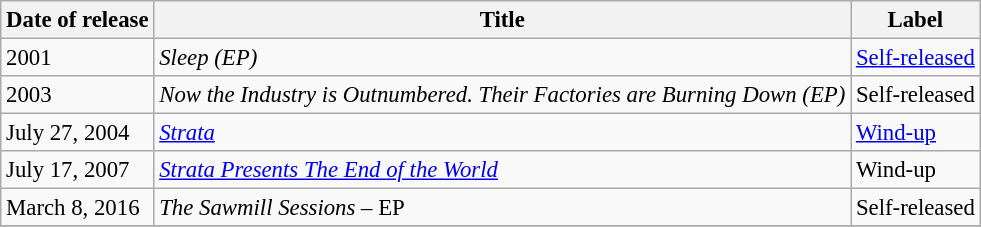<table class="wikitable" style="font-size:95%;">
<tr>
<th>Date of release</th>
<th>Title</th>
<th>Label</th>
</tr>
<tr>
<td>2001</td>
<td><em>Sleep (EP)</em></td>
<td><a href='#'>Self-released</a></td>
</tr>
<tr>
<td>2003</td>
<td><em>Now the Industry is Outnumbered. Their Factories are Burning Down (EP)</em></td>
<td>Self-released</td>
</tr>
<tr>
<td>July 27, 2004</td>
<td><em><a href='#'>Strata</a></em></td>
<td><a href='#'>Wind-up</a></td>
</tr>
<tr>
<td>July 17, 2007</td>
<td><em><a href='#'>Strata Presents The End of the World</a></em></td>
<td>Wind-up</td>
</tr>
<tr>
<td>March 8, 2016</td>
<td><em>The Sawmill Sessions</em> – EP</td>
<td>Self-released</td>
</tr>
<tr>
</tr>
</table>
